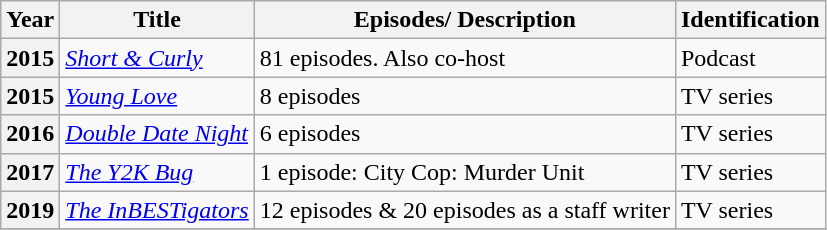<table class="wikitable plainrowheaders sortable">
<tr>
<th scope="col">Year</th>
<th scope="col">Title</th>
<th scope="col">Episodes/ Description</th>
<th scope="col" class="unsortable">Identification</th>
</tr>
<tr>
<th scope="row">2015</th>
<td><em><a href='#'>Short & Curly</a></em></td>
<td>81 episodes. Also co-host</td>
<td>Podcast</td>
</tr>
<tr>
<th scope="row">2015</th>
<td><em><a href='#'>Young Love</a></em></td>
<td>8 episodes</td>
<td>TV series</td>
</tr>
<tr>
<th scope="row">2016</th>
<td><em><a href='#'>Double Date Night</a></em></td>
<td>6 episodes</td>
<td>TV series</td>
</tr>
<tr>
<th scope="row">2017</th>
<td><em><a href='#'>The Y2K Bug</a></em></td>
<td>1 episode: City Cop: Murder Unit</td>
<td>TV series</td>
</tr>
<tr>
<th scope="row">2019</th>
<td><em><a href='#'>The InBESTigators</a></em></td>
<td>12 episodes & 20 episodes as a staff writer</td>
<td>TV series</td>
</tr>
<tr>
</tr>
</table>
